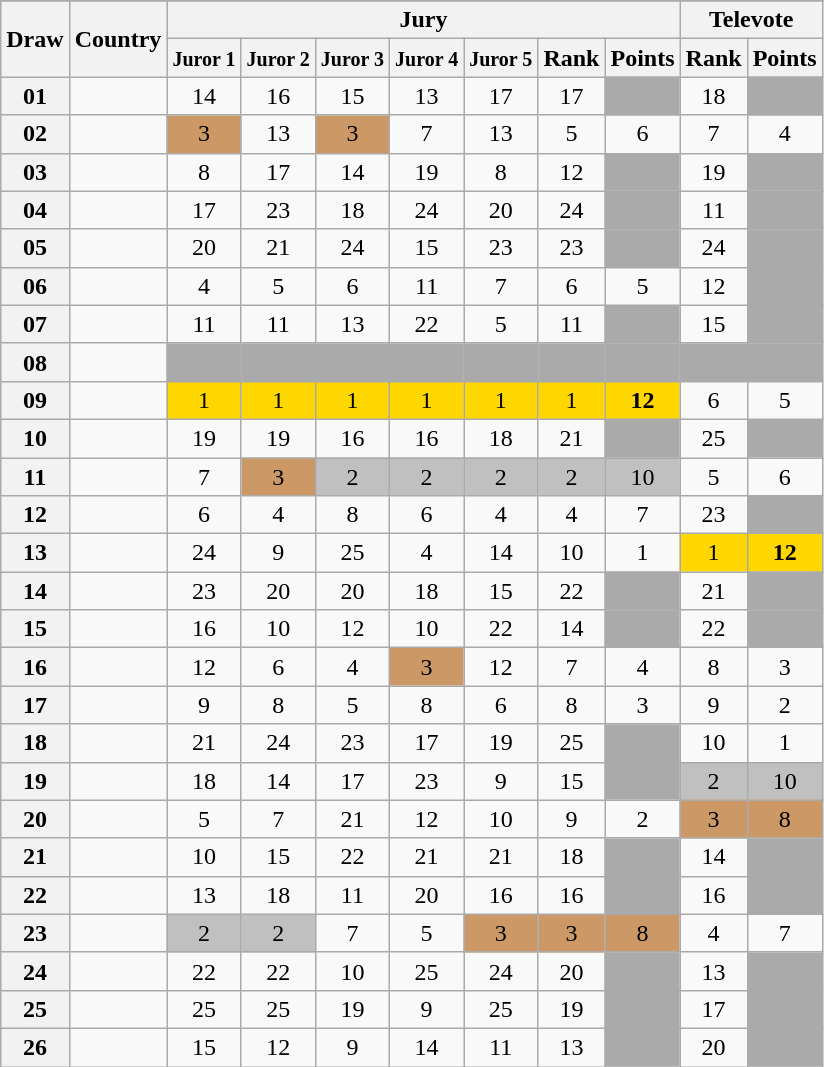<table class="sortable wikitable collapsible plainrowheaders" style="text-align:center;">
<tr>
</tr>
<tr>
<th scope="col" rowspan="2">Draw</th>
<th scope="col" rowspan="2">Country</th>
<th scope="col" colspan="7">Jury</th>
<th scope="col" colspan="2">Televote</th>
</tr>
<tr>
<th scope="col"><small>Juror 1</small></th>
<th scope="col"><small>Juror 2</small></th>
<th scope="col"><small>Juror 3</small></th>
<th scope="col"><small>Juror 4</small></th>
<th scope="col"><small>Juror 5</small></th>
<th scope="col">Rank</th>
<th scope="col">Points</th>
<th scope="col">Rank</th>
<th scope="col">Points</th>
</tr>
<tr>
<th scope="row" style="text-align:center;">01</th>
<td style="text-align:left;"></td>
<td>14</td>
<td>16</td>
<td>15</td>
<td>13</td>
<td>17</td>
<td>17</td>
<td style="background:#AAAAAA;"></td>
<td>18</td>
<td style="background:#AAAAAA;"></td>
</tr>
<tr>
<th scope="row" style="text-align:center;">02</th>
<td style="text-align:left;"></td>
<td style="background:#CC9966;">3</td>
<td>13</td>
<td style="background:#CC9966;">3</td>
<td>7</td>
<td>13</td>
<td>5</td>
<td>6</td>
<td>7</td>
<td>4</td>
</tr>
<tr>
<th scope="row" style="text-align:center;">03</th>
<td style="text-align:left;"></td>
<td>8</td>
<td>17</td>
<td>14</td>
<td>19</td>
<td>8</td>
<td>12</td>
<td style="background:#AAAAAA;"></td>
<td>19</td>
<td style="background:#AAAAAA;"></td>
</tr>
<tr>
<th scope="row" style="text-align:center;">04</th>
<td style="text-align:left;"></td>
<td>17</td>
<td>23</td>
<td>18</td>
<td>24</td>
<td>20</td>
<td>24</td>
<td style="background:#AAAAAA;"></td>
<td>11</td>
<td style="background:#AAAAAA;"></td>
</tr>
<tr>
<th scope="row" style="text-align:center;">05</th>
<td style="text-align:left;"></td>
<td>20</td>
<td>21</td>
<td>24</td>
<td>15</td>
<td>23</td>
<td>23</td>
<td style="background:#AAAAAA;"></td>
<td>24</td>
<td style="background:#AAAAAA;"></td>
</tr>
<tr>
<th scope="row" style="text-align:center;">06</th>
<td style="text-align:left;"></td>
<td>4</td>
<td>5</td>
<td>6</td>
<td>11</td>
<td>7</td>
<td>6</td>
<td>5</td>
<td>12</td>
<td style="background:#AAAAAA;"></td>
</tr>
<tr>
<th scope="row" style="text-align:center;">07</th>
<td style="text-align:left;"></td>
<td>11</td>
<td>11</td>
<td>13</td>
<td>22</td>
<td>5</td>
<td>11</td>
<td style="background:#AAAAAA;"></td>
<td>15</td>
<td style="background:#AAAAAA;"></td>
</tr>
<tr class="sortbottom">
<th scope="row" style="text-align:center;">08</th>
<td style="text-align:left;"></td>
<td style="background:#AAAAAA;"></td>
<td style="background:#AAAAAA;"></td>
<td style="background:#AAAAAA;"></td>
<td style="background:#AAAAAA;"></td>
<td style="background:#AAAAAA;"></td>
<td style="background:#AAAAAA;"></td>
<td style="background:#AAAAAA;"></td>
<td style="background:#AAAAAA;"></td>
<td style="background:#AAAAAA;"></td>
</tr>
<tr>
<th scope="row" style="text-align:center;">09</th>
<td style="text-align:left;"></td>
<td style="background:gold;">1</td>
<td style="background:gold;">1</td>
<td style="background:gold;">1</td>
<td style="background:gold;">1</td>
<td style="background:gold;">1</td>
<td style="background:gold;">1</td>
<td style="background:gold;"><strong>12</strong></td>
<td>6</td>
<td>5</td>
</tr>
<tr>
<th scope="row" style="text-align:center;">10</th>
<td style="text-align:left;"></td>
<td>19</td>
<td>19</td>
<td>16</td>
<td>16</td>
<td>18</td>
<td>21</td>
<td style="background:#AAAAAA;"></td>
<td>25</td>
<td style="background:#AAAAAA;"></td>
</tr>
<tr>
<th scope="row" style="text-align:center;">11</th>
<td style="text-align:left;"></td>
<td>7</td>
<td style="background:#CC9966;">3</td>
<td style="background:silver;">2</td>
<td style="background:silver;">2</td>
<td style="background:silver;">2</td>
<td style="background:silver;">2</td>
<td style="background:silver;">10</td>
<td>5</td>
<td>6</td>
</tr>
<tr>
<th scope="row" style="text-align:center;">12</th>
<td style="text-align:left;"></td>
<td>6</td>
<td>4</td>
<td>8</td>
<td>6</td>
<td>4</td>
<td>4</td>
<td>7</td>
<td>23</td>
<td style="background:#AAAAAA;"></td>
</tr>
<tr>
<th scope="row" style="text-align:center;">13</th>
<td style="text-align:left;"></td>
<td>24</td>
<td>9</td>
<td>25</td>
<td>4</td>
<td>14</td>
<td>10</td>
<td>1</td>
<td style="background:gold;">1</td>
<td style="background:gold;"><strong>12</strong></td>
</tr>
<tr>
<th scope="row" style="text-align:center;">14</th>
<td style="text-align:left;"></td>
<td>23</td>
<td>20</td>
<td>20</td>
<td>18</td>
<td>15</td>
<td>22</td>
<td style="background:#AAAAAA;"></td>
<td>21</td>
<td style="background:#AAAAAA;"></td>
</tr>
<tr>
<th scope="row" style="text-align:center;">15</th>
<td style="text-align:left;"></td>
<td>16</td>
<td>10</td>
<td>12</td>
<td>10</td>
<td>22</td>
<td>14</td>
<td style="background:#AAAAAA;"></td>
<td>22</td>
<td style="background:#AAAAAA;"></td>
</tr>
<tr>
<th scope="row" style="text-align:center;">16</th>
<td style="text-align:left;"></td>
<td>12</td>
<td>6</td>
<td>4</td>
<td style="background:#CC9966;">3</td>
<td>12</td>
<td>7</td>
<td>4</td>
<td>8</td>
<td>3</td>
</tr>
<tr>
<th scope="row" style="text-align:center;">17</th>
<td style="text-align:left;"></td>
<td>9</td>
<td>8</td>
<td>5</td>
<td>8</td>
<td>6</td>
<td>8</td>
<td>3</td>
<td>9</td>
<td>2</td>
</tr>
<tr>
<th scope="row" style="text-align:center;">18</th>
<td style="text-align:left;"></td>
<td>21</td>
<td>24</td>
<td>23</td>
<td>17</td>
<td>19</td>
<td>25</td>
<td style="background:#AAAAAA;"></td>
<td>10</td>
<td>1</td>
</tr>
<tr>
<th scope="row" style="text-align:center;">19</th>
<td style="text-align:left;"></td>
<td>18</td>
<td>14</td>
<td>17</td>
<td>23</td>
<td>9</td>
<td>15</td>
<td style="background:#AAAAAA;"></td>
<td style="background:silver;">2</td>
<td style="background:silver;">10</td>
</tr>
<tr>
<th scope="row" style="text-align:center;">20</th>
<td style="text-align:left;"></td>
<td>5</td>
<td>7</td>
<td>21</td>
<td>12</td>
<td>10</td>
<td>9</td>
<td>2</td>
<td style="background:#CC9966;">3</td>
<td style="background:#CC9966;">8</td>
</tr>
<tr>
<th scope="row" style="text-align:center;">21</th>
<td style="text-align:left;"></td>
<td>10</td>
<td>15</td>
<td>22</td>
<td>21</td>
<td>21</td>
<td>18</td>
<td style="background:#AAAAAA;"></td>
<td>14</td>
<td style="background:#AAAAAA;"></td>
</tr>
<tr>
<th scope="row" style="text-align:center;">22</th>
<td style="text-align:left;"></td>
<td>13</td>
<td>18</td>
<td>11</td>
<td>20</td>
<td>16</td>
<td>16</td>
<td style="background:#AAAAAA;"></td>
<td>16</td>
<td style="background:#AAAAAA;"></td>
</tr>
<tr>
<th scope="row" style="text-align:center;">23</th>
<td style="text-align:left;"></td>
<td style="background:silver;">2</td>
<td style="background:silver;">2</td>
<td>7</td>
<td>5</td>
<td style="background:#CC9966;">3</td>
<td style="background:#CC9966;">3</td>
<td style="background:#CC9966;">8</td>
<td>4</td>
<td>7</td>
</tr>
<tr>
<th scope="row" style="text-align:center;">24</th>
<td style="text-align:left;"></td>
<td>22</td>
<td>22</td>
<td>10</td>
<td>25</td>
<td>24</td>
<td>20</td>
<td style="background:#AAAAAA;"></td>
<td>13</td>
<td style="background:#AAAAAA;"></td>
</tr>
<tr>
<th scope="row" style="text-align:center;">25</th>
<td style="text-align:left;"></td>
<td>25</td>
<td>25</td>
<td>19</td>
<td>9</td>
<td>25</td>
<td>19</td>
<td style="background:#AAAAAA;"></td>
<td>17</td>
<td style="background:#AAAAAA;"></td>
</tr>
<tr>
<th scope="row" style="text-align:center;">26</th>
<td style="text-align:left;"></td>
<td>15</td>
<td>12</td>
<td>9</td>
<td>14</td>
<td>11</td>
<td>13</td>
<td style="background:#AAAAAA;"></td>
<td>20</td>
<td style="background:#AAAAAA;"></td>
</tr>
</table>
